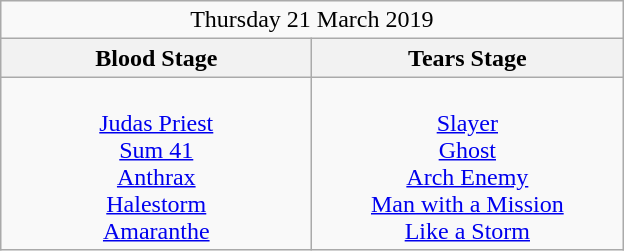<table class="wikitable">
<tr>
<td colspan="4" style="text-align:center;">Thursday 21 March 2019</td>
</tr>
<tr>
<th>Blood Stage</th>
<th>Tears Stage</th>
</tr>
<tr>
<td style="text-align:center; vertical-align:top; width:200px;"><br><a href='#'>Judas Priest</a><br>
<a href='#'>Sum 41</a> <br>
<a href='#'>Anthrax</a> <br>
<a href='#'>Halestorm</a> <br>
<a href='#'>Amaranthe</a> <br></td>
<td style="text-align:center; vertical-align:top; width:200px;"><br><a href='#'>Slayer</a> <br>
<a href='#'>Ghost</a> <br>
<a href='#'>Arch Enemy</a> <br>
<a href='#'>Man with a Mission</a> <br>
<a href='#'>Like a Storm</a> <br></td>
</tr>
</table>
